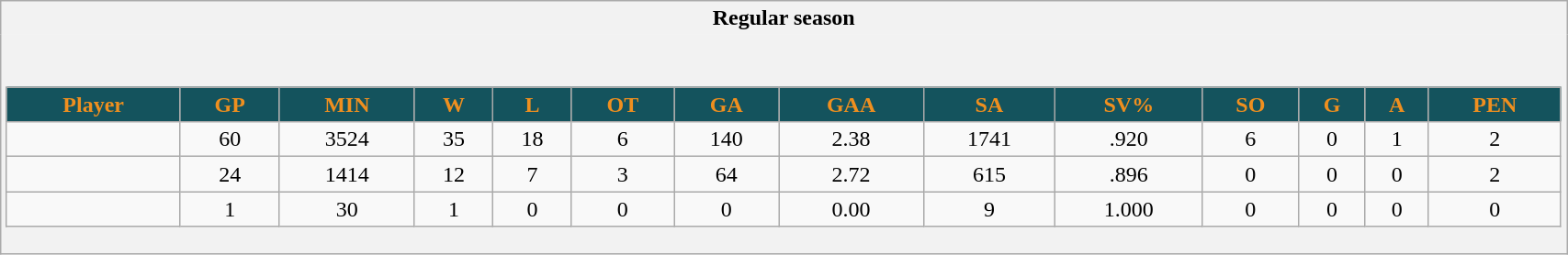<table class="wikitable" style="border: 1px solid #aaa;" width="90%">
<tr>
<th style="border: 0;">Regular season</th>
</tr>
<tr>
<td style="background: #f2f2f2; border: 0; text-align: center;"><br><table class="wikitable sortable" width="100%">
<tr align="center"  bgcolor="#dddddd">
<th style="background:#14535D; color:#EF8F1F">Player</th>
<th style="background:#14535D; color:#EF8F1F">GP</th>
<th style="background:#14535D; color:#EF8F1F">MIN</th>
<th style="background:#14535D; color:#EF8F1F">W</th>
<th style="background:#14535D; color:#EF8F1F">L</th>
<th style="background:#14535D; color:#EF8F1F">OT</th>
<th style="background:#14535D; color:#EF8F1F">GA</th>
<th style="background:#14535D; color:#EF8F1F">GAA</th>
<th style="background:#14535D; color:#EF8F1F">SA</th>
<th style="background:#14535D; color:#EF8F1F">SV%</th>
<th style="background:#14535D; color:#EF8F1F">SO</th>
<th style="background:#14535D; color:#EF8F1F">G</th>
<th style="background:#14535D; color:#EF8F1F">A</th>
<th style="background:#14535D; color:#EF8F1F">PEN</th>
</tr>
<tr align=center>
<td></td>
<td>60</td>
<td>3524</td>
<td>35</td>
<td>18</td>
<td>6</td>
<td>140</td>
<td>2.38</td>
<td>1741</td>
<td>.920</td>
<td>6</td>
<td>0</td>
<td>1</td>
<td>2</td>
</tr>
<tr align=center>
<td></td>
<td>24</td>
<td>1414</td>
<td>12</td>
<td>7</td>
<td>3</td>
<td>64</td>
<td>2.72</td>
<td>615</td>
<td>.896</td>
<td>0</td>
<td>0</td>
<td>0</td>
<td>2</td>
</tr>
<tr align=center>
<td></td>
<td>1</td>
<td>30</td>
<td>1</td>
<td>0</td>
<td>0</td>
<td>0</td>
<td>0.00</td>
<td>9</td>
<td>1.000</td>
<td>0</td>
<td>0</td>
<td>0</td>
<td>0</td>
</tr>
</table>
</td>
</tr>
</table>
